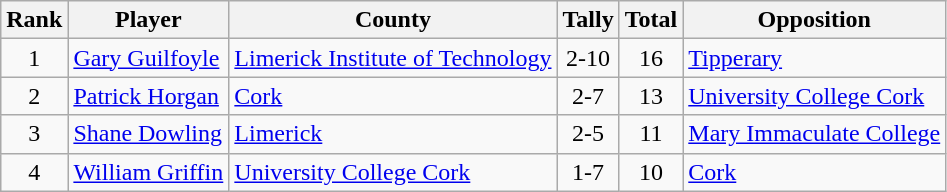<table class="wikitable">
<tr>
<th>Rank</th>
<th>Player</th>
<th>County</th>
<th>Tally</th>
<th>Total</th>
<th>Opposition</th>
</tr>
<tr>
<td rowspan=1 align=center>1</td>
<td><a href='#'>Gary Guilfoyle</a></td>
<td><a href='#'>Limerick Institute of Technology</a></td>
<td align=center>2-10</td>
<td align=center>16</td>
<td><a href='#'>Tipperary</a></td>
</tr>
<tr>
<td rowspan=1 align=center>2</td>
<td><a href='#'>Patrick Horgan</a></td>
<td><a href='#'>Cork</a></td>
<td align=center>2-7</td>
<td align=center>13</td>
<td><a href='#'>University College Cork</a></td>
</tr>
<tr>
<td rowspan=1 align=center>3</td>
<td><a href='#'>Shane Dowling</a></td>
<td><a href='#'>Limerick</a></td>
<td align=center>2-5</td>
<td align=center>11</td>
<td><a href='#'>Mary Immaculate College</a></td>
</tr>
<tr>
<td rowspan=1 align=center>4</td>
<td><a href='#'>William Griffin</a></td>
<td><a href='#'>University College Cork</a></td>
<td align=center>1-7</td>
<td align=center>10</td>
<td><a href='#'>Cork</a></td>
</tr>
</table>
